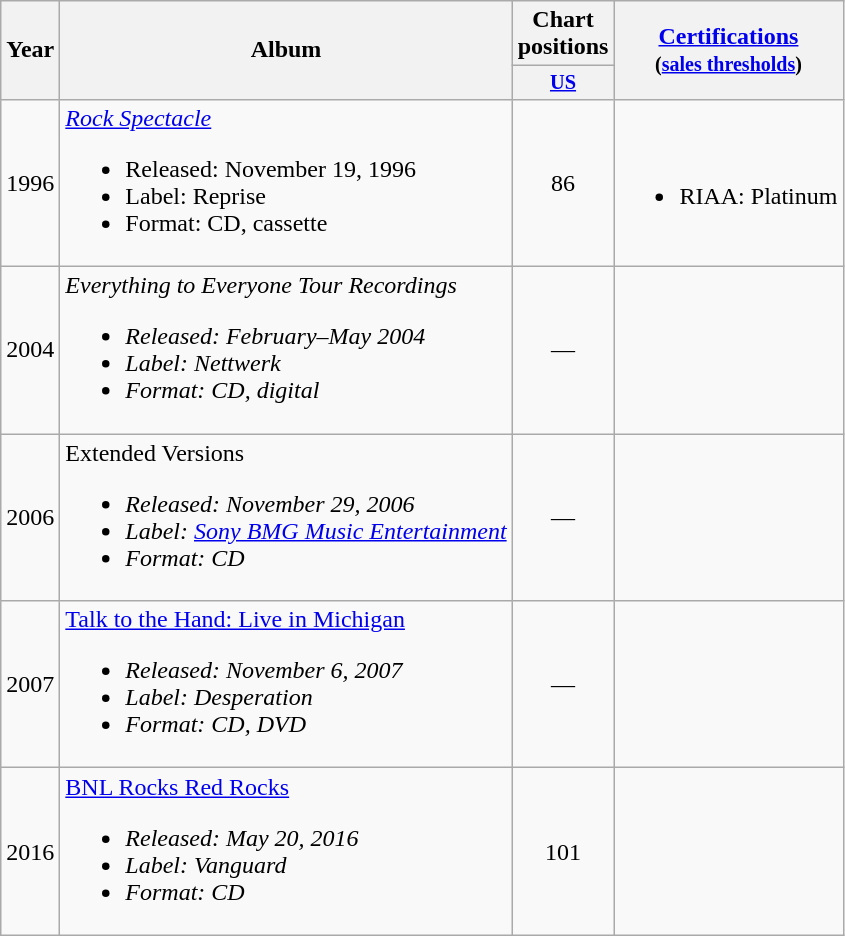<table class="wikitable">
<tr>
<th rowspan="2">Year</th>
<th rowspan="2">Album</th>
<th colspan="1">Chart positions</th>
<th rowspan="2"><a href='#'>Certifications</a><br><small>(<a href='#'>sales thresholds</a>)</small></th>
</tr>
<tr>
<th style="width:2em;font-size:85%"><a href='#'>US</a><br></th>
</tr>
<tr>
<td>1996</td>
<td><em><a href='#'>Rock Spectacle</a></em><br><ul><li>Released: November 19, 1996</li><li>Label: Reprise</li><li>Format: CD, cassette</li></ul></td>
<td align="center">86</td>
<td><br><ul><li>RIAA: Platinum</li></ul></td>
</tr>
<tr>
<td>2004</td>
<td><em>Everything to Everyone Tour Recordings<br><ul><li>Released: February–May 2004</li><li>Label: Nettwerk</li><li>Format: CD, digital</li></ul></td>
<td align="center">—</td>
<td></td>
</tr>
<tr>
<td>2006</td>
<td></em>Extended Versions<em><br><ul><li>Released: November 29, 2006</li><li>Label: <a href='#'>Sony BMG Music Entertainment</a></li><li>Format: CD</li></ul></td>
<td align="center">—</td>
<td></td>
</tr>
<tr>
<td>2007</td>
<td></em><a href='#'>Talk to the Hand: Live in Michigan</a><em><br><ul><li>Released: November 6, 2007</li><li>Label: Desperation</li><li>Format: CD, DVD</li></ul></td>
<td align="center">—</td>
<td></td>
</tr>
<tr>
<td>2016</td>
<td></em><a href='#'>BNL Rocks Red Rocks</a><em><br><ul><li>Released: May 20, 2016</li><li>Label: Vanguard</li><li>Format: CD</li></ul></td>
<td align="center">101</td>
<td></td>
</tr>
</table>
